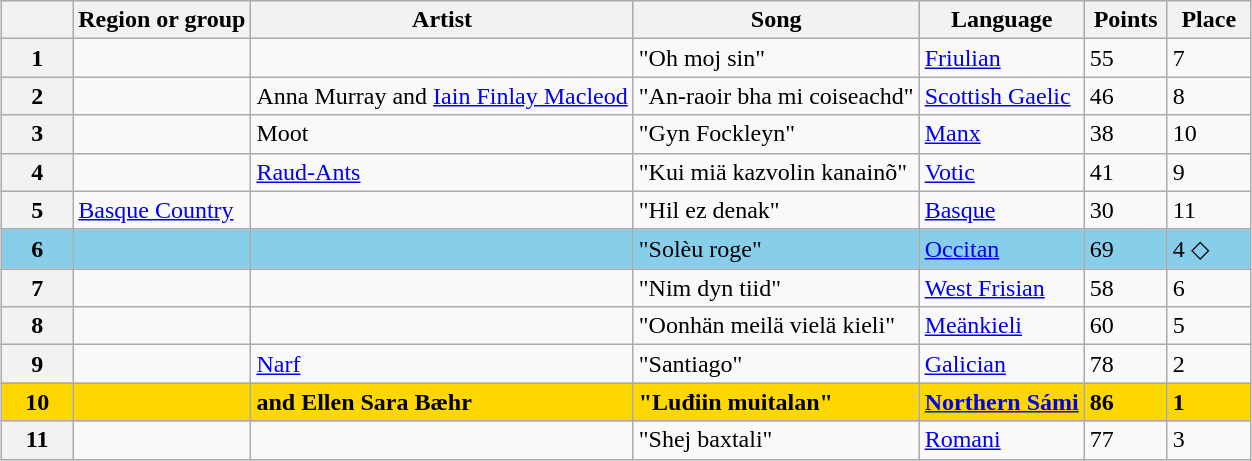<table class="sortable wikitable plainrowheaders" style="margin: 1em auto 1em auto; text-align:left;">
<tr>
<th scope="col" style="width:2.5em;"></th>
<th scope="col">Region or group</th>
<th scope="col">Artist</th>
<th scope="col">Song</th>
<th scope="col">Language</th>
<th scope="col" style="width:3em;">Points</th>
<th scope="col" style="width:3em;">Place</th>
</tr>
<tr>
<th scope="row" style="text-align:center;">1</th>
<td></td>
<td></td>
<td>"Oh moj sin"</td>
<td><a href='#'>Friulian</a></td>
<td>55</td>
<td>7</td>
</tr>
<tr>
<th scope="row" style="text-align:center;">2</th>
<td></td>
<td>Anna Murray and <a href='#'>Iain Finlay Macleod</a></td>
<td>"An-raoir bha mi coiseachd"</td>
<td><a href='#'>Scottish Gaelic</a></td>
<td>46</td>
<td>8</td>
</tr>
<tr>
<th scope="row" style="text-align:center;">3</th>
<td></td>
<td>Moot</td>
<td>"Gyn Fockleyn"</td>
<td><a href='#'>Manx</a></td>
<td>38</td>
<td>10</td>
</tr>
<tr>
<th scope="row" style="text-align:center;">4</th>
<td></td>
<td><a href='#'>Raud-Ants</a></td>
<td>"Kui miä kazvolin kanainõ"</td>
<td><a href='#'>Votic</a></td>
<td>41</td>
<td>9</td>
</tr>
<tr>
<th scope="row" style="text-align:center;">5</th>
<td> <a href='#'>Basque Country</a></td>
<td></td>
<td>"Hil ez denak"</td>
<td><a href='#'>Basque</a></td>
<td>30</td>
<td>11</td>
</tr>
<tr style="background:skyblue;">
<th scope="row" style="text-align:center; background:skyblue;">6</th>
<td></td>
<td></td>
<td>"Solèu roge"</td>
<td><a href='#'>Occitan</a></td>
<td>69</td>
<td>4 ◇</td>
</tr>
<tr>
<th scope="row" style="text-align:center;">7</th>
<td></td>
<td></td>
<td>"Nim dyn tiid"</td>
<td><a href='#'>West Frisian</a></td>
<td>58</td>
<td>6</td>
</tr>
<tr>
<th scope="row" style="text-align:center;">8</th>
<td></td>
<td></td>
<td>"Oonhän meilä vielä kieli"</td>
<td><a href='#'>Meänkieli</a></td>
<td>60</td>
<td>5</td>
</tr>
<tr>
<th scope="row" style="text-align:center;">9</th>
<td></td>
<td><a href='#'>Narf</a></td>
<td>"Santiago"</td>
<td><a href='#'>Galician</a></td>
<td>78</td>
<td>2</td>
</tr>
<tr style="font-weight: bold; background:gold;">
<th scope="row" style="text-align:center; font-weight: bold; background:gold;">10</th>
<td></td>
<td> and Ellen Sara Bæhr</td>
<td>"Luđiin muitalan"</td>
<td><a href='#'>Northern Sámi</a></td>
<td>86</td>
<td>1</td>
</tr>
<tr>
<th scope="row" style="text-align:center;">11</th>
<td></td>
<td></td>
<td>"Shej baxtali"</td>
<td><a href='#'>Romani</a></td>
<td>77</td>
<td>3</td>
</tr>
</table>
